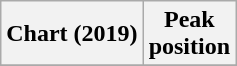<table class="wikitable plainrowheaders" style="text-align:center">
<tr>
<th>Chart (2019)</th>
<th>Peak<br>position</th>
</tr>
<tr>
</tr>
</table>
